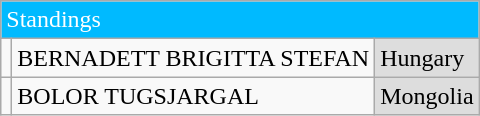<table class="wikitable">
<tr>
<td colspan="3" style="background:#00baff;color:#fff">Standings</td>
</tr>
<tr>
<td></td>
<td>BERNADETT BRIGITTA STEFAN</td>
<td style="background:#dddddd"> Hungary</td>
</tr>
<tr>
<td></td>
<td>BOLOR TUGSJARGAL</td>
<td style="background:#dddddd"> Mongolia</td>
</tr>
</table>
